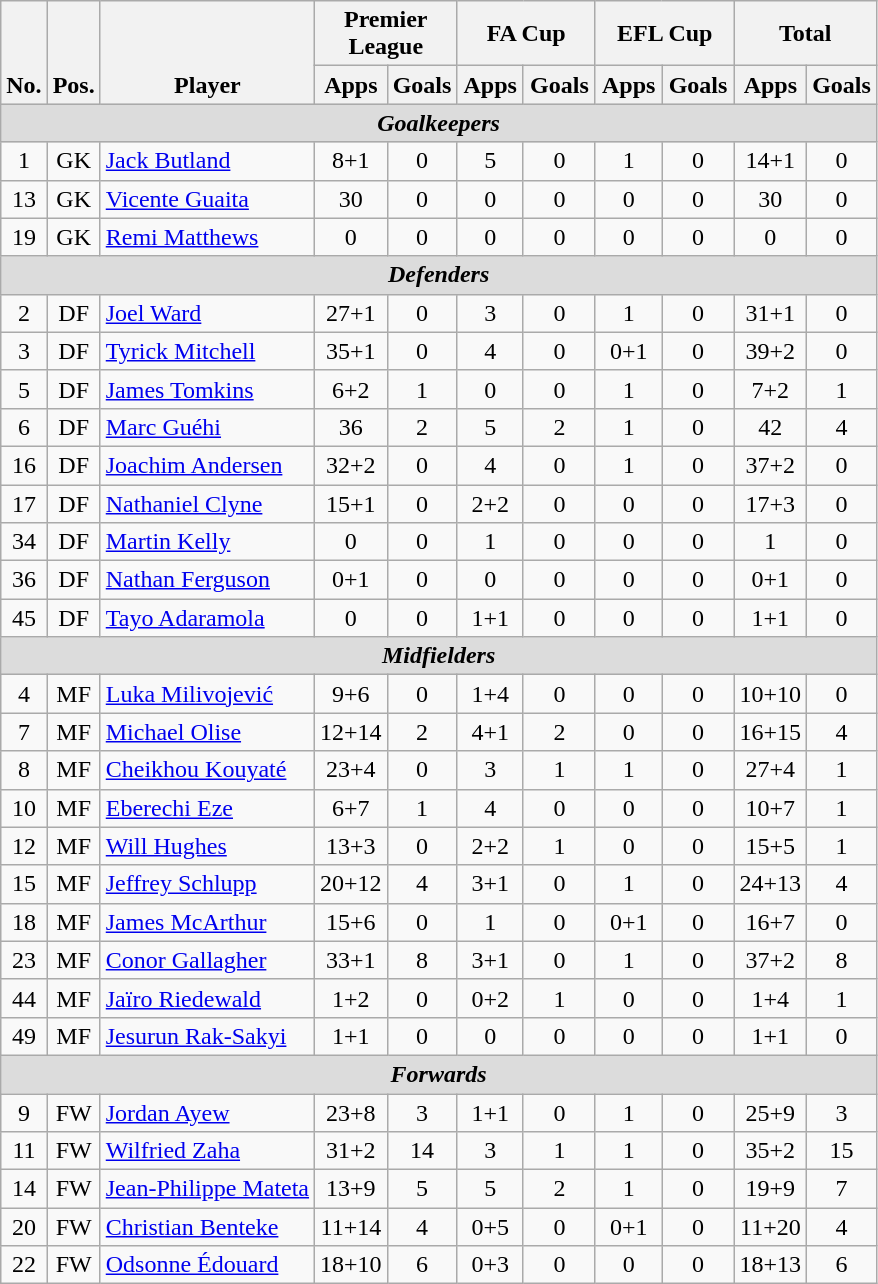<table class="wikitable sortable" style="text-align:center">
<tr>
<th rowspan="2" style="vertical-align:bottom">No.</th>
<th rowspan="2" style="vertical-align:bottom">Pos.</th>
<th rowspan="2" style="vertical-align:bottom">Player</th>
<th colspan="2" style="width:85px">Premier League</th>
<th colspan="2" style="width:85px">FA Cup</th>
<th colspan="2" style="width:85px">EFL Cup</th>
<th colspan="2" style="width:85px">Total</th>
</tr>
<tr>
<th>Apps</th>
<th>Goals</th>
<th>Apps</th>
<th>Goals</th>
<th>Apps</th>
<th>Goals</th>
<th>Apps</th>
<th>Goals</th>
</tr>
<tr class="sortbottom">
<th colspan="11" style="background:#dcdcdc"><em>Goalkeepers</em></th>
</tr>
<tr>
<td>1</td>
<td>GK</td>
<td align="left"> <a href='#'>Jack Butland</a></td>
<td>8+1</td>
<td>0</td>
<td>5</td>
<td>0</td>
<td>1</td>
<td>0</td>
<td>14+1</td>
<td>0</td>
</tr>
<tr>
<td>13</td>
<td>GK</td>
<td align="left"> <a href='#'>Vicente Guaita</a></td>
<td>30</td>
<td>0</td>
<td>0</td>
<td>0</td>
<td>0</td>
<td>0</td>
<td>30</td>
<td>0</td>
</tr>
<tr>
<td>19</td>
<td>GK</td>
<td align="left"> <a href='#'>Remi Matthews</a></td>
<td>0</td>
<td>0</td>
<td>0</td>
<td>0</td>
<td>0</td>
<td>0</td>
<td>0</td>
<td>0</td>
</tr>
<tr class="sortbottom">
<th colspan="11" style="background:#dcdcdc"><em>Defenders</em></th>
</tr>
<tr>
<td>2</td>
<td>DF</td>
<td align="left"> <a href='#'>Joel Ward</a></td>
<td>27+1</td>
<td>0</td>
<td>3</td>
<td>0</td>
<td>1</td>
<td>0</td>
<td>31+1</td>
<td>0</td>
</tr>
<tr>
<td>3</td>
<td>DF</td>
<td align="left"> <a href='#'>Tyrick Mitchell</a></td>
<td>35+1</td>
<td>0</td>
<td>4</td>
<td>0</td>
<td>0+1</td>
<td>0</td>
<td>39+2</td>
<td>0</td>
</tr>
<tr>
<td>5</td>
<td>DF</td>
<td align="left"> <a href='#'>James Tomkins</a></td>
<td>6+2</td>
<td>1</td>
<td>0</td>
<td>0</td>
<td>1</td>
<td>0</td>
<td>7+2</td>
<td>1</td>
</tr>
<tr>
<td>6</td>
<td>DF</td>
<td align="left"> <a href='#'>Marc Guéhi</a></td>
<td>36</td>
<td>2</td>
<td>5</td>
<td>2</td>
<td>1</td>
<td>0</td>
<td>42</td>
<td>4</td>
</tr>
<tr>
<td>16</td>
<td>DF</td>
<td align="left"> <a href='#'>Joachim Andersen</a></td>
<td>32+2</td>
<td>0</td>
<td>4</td>
<td>0</td>
<td>1</td>
<td>0</td>
<td>37+2</td>
<td>0</td>
</tr>
<tr>
<td>17</td>
<td>DF</td>
<td align="left"> <a href='#'>Nathaniel Clyne</a></td>
<td>15+1</td>
<td>0</td>
<td>2+2</td>
<td>0</td>
<td>0</td>
<td>0</td>
<td>17+3</td>
<td>0</td>
</tr>
<tr>
<td>34</td>
<td>DF</td>
<td align="left"> <a href='#'>Martin Kelly</a></td>
<td>0</td>
<td>0</td>
<td>1</td>
<td>0</td>
<td>0</td>
<td>0</td>
<td>1</td>
<td>0</td>
</tr>
<tr>
<td>36</td>
<td>DF</td>
<td align="left"> <a href='#'>Nathan Ferguson</a></td>
<td>0+1</td>
<td>0</td>
<td>0</td>
<td>0</td>
<td>0</td>
<td>0</td>
<td>0+1</td>
<td>0</td>
</tr>
<tr>
<td>45</td>
<td>DF</td>
<td align="left"> <a href='#'>Tayo Adaramola</a></td>
<td>0</td>
<td>0</td>
<td>1+1</td>
<td>0</td>
<td>0</td>
<td>0</td>
<td>1+1</td>
<td>0</td>
</tr>
<tr class="sortbottom">
<th colspan="11" style="background:#dcdcdc"><em>Midfielders</em></th>
</tr>
<tr>
<td>4</td>
<td>MF</td>
<td align="left"> <a href='#'>Luka Milivojević</a></td>
<td>9+6</td>
<td>0</td>
<td>1+4</td>
<td>0</td>
<td>0</td>
<td>0</td>
<td>10+10</td>
<td>0</td>
</tr>
<tr>
<td>7</td>
<td>MF</td>
<td align="left"> <a href='#'>Michael Olise</a></td>
<td>12+14</td>
<td>2</td>
<td>4+1</td>
<td>2</td>
<td>0</td>
<td>0</td>
<td>16+15</td>
<td>4</td>
</tr>
<tr>
<td>8</td>
<td>MF</td>
<td align="left"> <a href='#'>Cheikhou Kouyaté</a></td>
<td>23+4</td>
<td>0</td>
<td>3</td>
<td>1</td>
<td>1</td>
<td>0</td>
<td>27+4</td>
<td>1</td>
</tr>
<tr>
<td>10</td>
<td>MF</td>
<td align="left"> <a href='#'>Eberechi Eze</a></td>
<td>6+7</td>
<td>1</td>
<td>4</td>
<td>0</td>
<td>0</td>
<td>0</td>
<td>10+7</td>
<td>1</td>
</tr>
<tr>
<td>12</td>
<td>MF</td>
<td align="left"> <a href='#'>Will Hughes</a></td>
<td>13+3</td>
<td>0</td>
<td>2+2</td>
<td>1</td>
<td>0</td>
<td>0</td>
<td>15+5</td>
<td>1</td>
</tr>
<tr>
<td>15</td>
<td>MF</td>
<td align="left"> <a href='#'>Jeffrey Schlupp</a></td>
<td>20+12</td>
<td>4</td>
<td>3+1</td>
<td>0</td>
<td>1</td>
<td>0</td>
<td>24+13</td>
<td>4</td>
</tr>
<tr>
<td>18</td>
<td>MF</td>
<td align="left"> <a href='#'>James McArthur</a></td>
<td>15+6</td>
<td>0</td>
<td>1</td>
<td>0</td>
<td>0+1</td>
<td>0</td>
<td>16+7</td>
<td>0</td>
</tr>
<tr>
<td>23</td>
<td>MF</td>
<td align="left"> <a href='#'>Conor Gallagher</a></td>
<td>33+1</td>
<td>8</td>
<td>3+1</td>
<td>0</td>
<td>1</td>
<td>0</td>
<td>37+2</td>
<td>8</td>
</tr>
<tr>
<td>44</td>
<td>MF</td>
<td align="left"> <a href='#'>Jaïro Riedewald</a></td>
<td>1+2</td>
<td>0</td>
<td>0+2</td>
<td>1</td>
<td>0</td>
<td>0</td>
<td>1+4</td>
<td>1</td>
</tr>
<tr>
<td>49</td>
<td>MF</td>
<td align="left"> <a href='#'>Jesurun Rak-Sakyi</a></td>
<td>1+1</td>
<td>0</td>
<td>0</td>
<td>0</td>
<td>0</td>
<td>0</td>
<td>1+1</td>
<td>0</td>
</tr>
<tr class="sortbottom">
<th colspan="11" style="background:#dcdcdc"><em>Forwards</em></th>
</tr>
<tr>
<td>9</td>
<td>FW</td>
<td align="left"> <a href='#'>Jordan Ayew</a></td>
<td>23+8</td>
<td>3</td>
<td>1+1</td>
<td>0</td>
<td>1</td>
<td>0</td>
<td>25+9</td>
<td>3</td>
</tr>
<tr>
<td>11</td>
<td>FW</td>
<td align="left"> <a href='#'>Wilfried Zaha</a></td>
<td>31+2</td>
<td>14</td>
<td>3</td>
<td>1</td>
<td>1</td>
<td>0</td>
<td>35+2</td>
<td>15</td>
</tr>
<tr>
<td>14</td>
<td>FW</td>
<td align="left"> <a href='#'>Jean-Philippe Mateta</a></td>
<td>13+9</td>
<td>5</td>
<td>5</td>
<td>2</td>
<td>1</td>
<td>0</td>
<td>19+9</td>
<td>7</td>
</tr>
<tr>
<td>20</td>
<td>FW</td>
<td align="left"> <a href='#'>Christian Benteke</a></td>
<td>11+14</td>
<td>4</td>
<td>0+5</td>
<td>0</td>
<td>0+1</td>
<td>0</td>
<td>11+20</td>
<td>4</td>
</tr>
<tr>
<td>22</td>
<td>FW</td>
<td align="left"> <a href='#'>Odsonne Édouard</a></td>
<td>18+10</td>
<td>6</td>
<td>0+3</td>
<td>0</td>
<td>0</td>
<td>0</td>
<td>18+13</td>
<td>6</td>
</tr>
</table>
